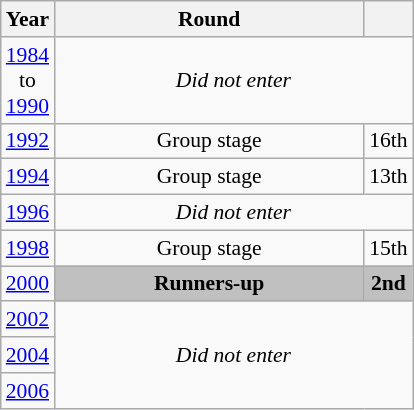<table class="wikitable" style="text-align: center; font-size:90%">
<tr>
<th>Year</th>
<th style="width:200px">Round</th>
<th></th>
</tr>
<tr>
<td><a href='#'>1984</a><br>to<br><a href='#'>1990</a></td>
<td colspan="2"><em>Did not enter</em></td>
</tr>
<tr>
<td><a href='#'>1992</a></td>
<td>Group stage</td>
<td>16th</td>
</tr>
<tr>
<td><a href='#'>1994</a></td>
<td>Group stage</td>
<td>13th</td>
</tr>
<tr>
<td><a href='#'>1996</a></td>
<td colspan="2"><em>Did not enter</em></td>
</tr>
<tr>
<td><a href='#'>1998</a></td>
<td>Group stage</td>
<td>15th</td>
</tr>
<tr>
<td><a href='#'>2000</a></td>
<td bgcolor=Silver><strong>Runners-up</strong></td>
<td bgcolor=Silver><strong>2nd</strong></td>
</tr>
<tr>
<td><a href='#'>2002</a></td>
<td colspan="2" rowspan="3"><em>Did not enter</em></td>
</tr>
<tr>
<td><a href='#'>2004</a></td>
</tr>
<tr>
<td><a href='#'>2006</a></td>
</tr>
</table>
